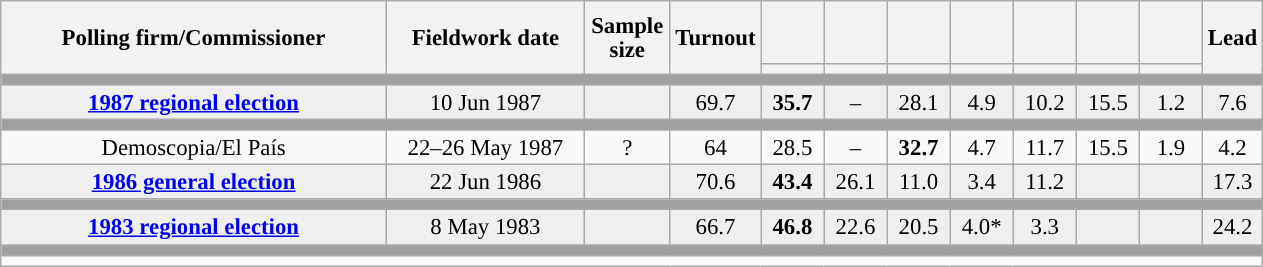<table class="wikitable collapsible collapsed" style="text-align:center; font-size:95%; line-height:16px;">
<tr style="height:42px;">
<th style="width:250px;" rowspan="2">Polling firm/Commissioner</th>
<th style="width:125px;" rowspan="2">Fieldwork date</th>
<th style="width:50px;" rowspan="2">Sample size</th>
<th style="width:45px;" rowspan="2">Turnout</th>
<th style="width:35px;"></th>
<th style="width:35px;"></th>
<th style="width:35px;"></th>
<th style="width:35px;"></th>
<th style="width:35px;"></th>
<th style="width:35px;"></th>
<th style="width:35px;"></th>
<th style="width:30px;" rowspan="2">Lead</th>
</tr>
<tr>
<th style="color:inherit;background:"></th>
<th style="color:inherit;background:"></th>
<th style="color:inherit;background:"></th>
<th style="color:inherit;background:"></th>
<th style="color:inherit;background:"></th>
<th style="color:inherit;background:"></th>
<th style="color:inherit;background:"></th>
</tr>
<tr>
<td colspan="12" style="background:#A0A0A0"></td>
</tr>
<tr style="background:#EFEFEF;">
<td><strong><a href='#'>1987 regional election</a></strong></td>
<td>10 Jun 1987</td>
<td></td>
<td>69.7</td>
<td><strong>35.7</strong><br></td>
<td>–</td>
<td>28.1<br></td>
<td>4.9<br></td>
<td>10.2<br></td>
<td>15.5<br></td>
<td>1.2<br></td>
<td style="background:">7.6</td>
</tr>
<tr>
<td colspan="12" style="background:#A0A0A0"></td>
</tr>
<tr>
<td>Demoscopia/El País</td>
<td>22–26 May 1987</td>
<td>?</td>
<td>64</td>
<td>28.5<br></td>
<td>–</td>
<td><strong>32.7</strong><br></td>
<td>4.7<br></td>
<td>11.7<br></td>
<td>15.5<br></td>
<td>1.9<br></td>
<td style="background:">4.2</td>
</tr>
<tr style="background:#EFEFEF;">
<td><strong><a href='#'>1986 general election</a></strong></td>
<td>22 Jun 1986</td>
<td></td>
<td>70.6</td>
<td><strong>43.4</strong><br></td>
<td>26.1<br></td>
<td>11.0<br></td>
<td>3.4<br></td>
<td>11.2<br></td>
<td></td>
<td></td>
<td style="background:">17.3</td>
</tr>
<tr>
<td colspan="12" style="background:#A0A0A0"></td>
</tr>
<tr style="background:#EFEFEF;">
<td><strong><a href='#'>1983 regional election</a></strong></td>
<td>8 May 1983</td>
<td></td>
<td>66.7</td>
<td><strong>46.8</strong><br></td>
<td>22.6<br></td>
<td>20.5<br></td>
<td>4.0*<br></td>
<td>3.3<br></td>
<td></td>
<td></td>
<td style="background:">24.2</td>
</tr>
<tr>
<td colspan="12" style="background:#A0A0A0"></td>
</tr>
<tr>
<td align="left" colspan="12"></td>
</tr>
</table>
